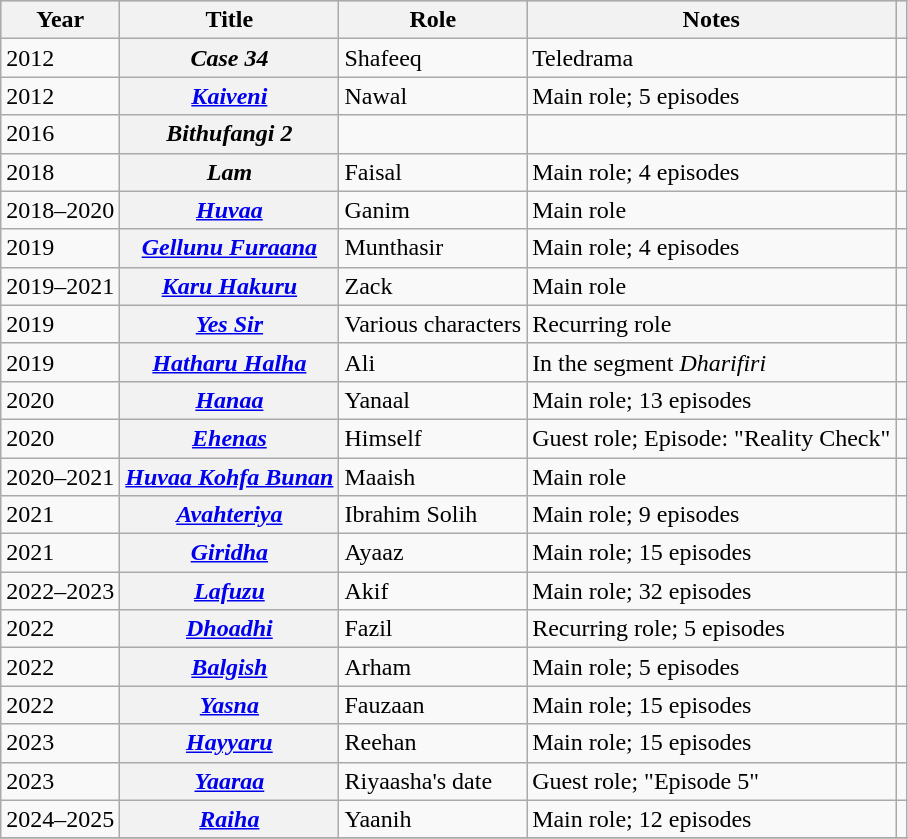<table class="wikitable sortable plainrowheaders">
<tr style="background:#ccc; text-align:center;">
<th scope="col">Year</th>
<th scope="col">Title</th>
<th scope="col">Role</th>
<th scope="col">Notes</th>
<th scope="col" class="unsortable"></th>
</tr>
<tr>
<td>2012</td>
<th scope="row"><em>Case 34</em></th>
<td>Shafeeq</td>
<td>Teledrama</td>
<td></td>
</tr>
<tr>
<td>2012</td>
<th scope="row"><em><a href='#'>Kaiveni</a></em></th>
<td>Nawal</td>
<td>Main role; 5 episodes</td>
<td style="text-align: center;"></td>
</tr>
<tr>
<td>2016</td>
<th scope="row"><em>Bithufangi 2</em></th>
<td></td>
<td></td>
<td></td>
</tr>
<tr>
<td>2018</td>
<th scope="row"><em>Lam</em></th>
<td>Faisal</td>
<td>Main role; 4 episodes</td>
<td style="text-align: center;"></td>
</tr>
<tr>
<td>2018–2020</td>
<th scope="row"><em><a href='#'>Huvaa</a></em></th>
<td>Ganim</td>
<td>Main role</td>
<td style="text-align: center;"></td>
</tr>
<tr>
<td>2019</td>
<th scope="row"><em><a href='#'>Gellunu Furaana</a></em></th>
<td>Munthasir</td>
<td>Main role; 4 episodes</td>
<td style="text-align: center;"></td>
</tr>
<tr>
<td>2019–2021</td>
<th scope="row"><em><a href='#'>Karu Hakuru</a></em></th>
<td>Zack</td>
<td>Main role</td>
<td style="text-align: center;"></td>
</tr>
<tr>
<td>2019</td>
<th scope="row"><em><a href='#'>Yes Sir</a></em></th>
<td>Various characters</td>
<td>Recurring role</td>
<td style="text-align: center;"></td>
</tr>
<tr>
<td>2019</td>
<th scope="row"><em><a href='#'>Hatharu Halha</a></em></th>
<td>Ali</td>
<td>In the segment <em>Dharifiri</em></td>
<td style="text-align: center;"></td>
</tr>
<tr>
<td>2020</td>
<th scope="row"><em><a href='#'>Hanaa</a></em></th>
<td>Yanaal</td>
<td>Main role; 13 episodes</td>
<td style="text-align: center;"></td>
</tr>
<tr>
<td>2020</td>
<th scope="row"><em><a href='#'>Ehenas</a></em></th>
<td>Himself</td>
<td>Guest role; Episode: "Reality Check"</td>
<td style="text-align: center;"></td>
</tr>
<tr>
<td>2020–2021</td>
<th scope="row"><em><a href='#'>Huvaa Kohfa Bunan</a></em></th>
<td>Maaish</td>
<td>Main role</td>
<td style="text-align: center;"></td>
</tr>
<tr>
<td>2021</td>
<th scope="row"><em><a href='#'>Avahteriya</a></em></th>
<td>Ibrahim Solih</td>
<td>Main role; 9 episodes</td>
<td style="text-align: center;"></td>
</tr>
<tr>
<td>2021</td>
<th scope="row"><em><a href='#'>Giridha</a></em></th>
<td>Ayaaz</td>
<td>Main role; 15 episodes</td>
<td style="text-align: center;"></td>
</tr>
<tr>
<td>2022–2023</td>
<th scope="row"><em><a href='#'>Lafuzu</a></em></th>
<td>Akif</td>
<td>Main role; 32 episodes</td>
<td style="text-align: center;"></td>
</tr>
<tr>
<td>2022</td>
<th scope="row"><em><a href='#'>Dhoadhi</a></em></th>
<td>Fazil</td>
<td>Recurring role; 5 episodes</td>
<td style="text-align: center;"></td>
</tr>
<tr>
<td>2022</td>
<th scope="row"><em><a href='#'>Balgish</a></em></th>
<td>Arham</td>
<td>Main role; 5 episodes</td>
<td style="text-align: center;"></td>
</tr>
<tr>
<td>2022</td>
<th scope="row"><em><a href='#'>Yasna</a></em></th>
<td>Fauzaan</td>
<td>Main role; 15 episodes</td>
<td style="text-align: center;"></td>
</tr>
<tr>
<td>2023</td>
<th scope="row"><em><a href='#'>Hayyaru</a></em></th>
<td>Reehan</td>
<td>Main role; 15 episodes</td>
<td style="text-align:center;"></td>
</tr>
<tr>
<td>2023</td>
<th scope="row"><em><a href='#'>Yaaraa</a></em></th>
<td>Riyaasha's date</td>
<td>Guest role; "Episode 5"</td>
<td style="text-align: center;"></td>
</tr>
<tr>
<td>2024–2025</td>
<th scope="row"><em><a href='#'>Raiha</a></em></th>
<td>Yaanih</td>
<td>Main role; 12 episodes</td>
<td style="text-align: center;"></td>
</tr>
<tr>
</tr>
</table>
